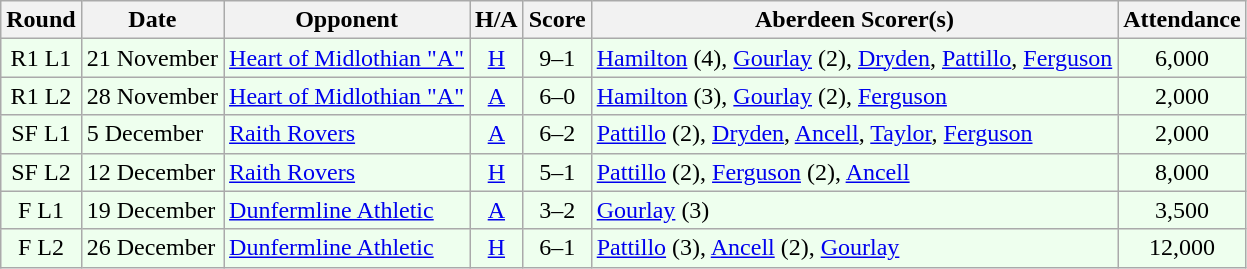<table class="wikitable" style="text-align:center">
<tr>
<th>Round</th>
<th>Date</th>
<th>Opponent</th>
<th>H/A</th>
<th>Score</th>
<th>Aberdeen Scorer(s)</th>
<th>Attendance</th>
</tr>
<tr bgcolor=#EEFFEE>
<td>R1 L1</td>
<td align=left>21 November</td>
<td align=left><a href='#'>Heart of Midlothian "A"</a></td>
<td><a href='#'>H</a></td>
<td>9–1</td>
<td align=left><a href='#'>Hamilton</a> (4), <a href='#'>Gourlay</a> (2), <a href='#'>Dryden</a>, <a href='#'>Pattillo</a>, <a href='#'>Ferguson</a></td>
<td>6,000</td>
</tr>
<tr bgcolor=#EEFFEE>
<td>R1 L2</td>
<td align=left>28 November</td>
<td align=left><a href='#'>Heart of Midlothian "A"</a></td>
<td><a href='#'>A</a></td>
<td>6–0</td>
<td align=left><a href='#'>Hamilton</a> (3), <a href='#'>Gourlay</a> (2), <a href='#'>Ferguson</a></td>
<td>2,000</td>
</tr>
<tr bgcolor=#EEFFEE>
<td>SF L1</td>
<td align=left>5 December</td>
<td align=left><a href='#'>Raith Rovers</a></td>
<td><a href='#'>A</a></td>
<td>6–2</td>
<td align=left><a href='#'>Pattillo</a> (2), <a href='#'>Dryden</a>, <a href='#'>Ancell</a>, <a href='#'>Taylor</a>, <a href='#'>Ferguson</a></td>
<td>2,000</td>
</tr>
<tr bgcolor=#EEFFEE>
<td>SF L2</td>
<td align=left>12 December</td>
<td align=left><a href='#'>Raith Rovers</a></td>
<td><a href='#'>H</a></td>
<td>5–1</td>
<td align=left><a href='#'>Pattillo</a> (2), <a href='#'>Ferguson</a> (2), <a href='#'>Ancell</a></td>
<td>8,000</td>
</tr>
<tr bgcolor=#EEFFEE>
<td>F L1</td>
<td align=left>19 December</td>
<td align=left><a href='#'>Dunfermline Athletic</a></td>
<td><a href='#'>A</a></td>
<td>3–2</td>
<td align=left><a href='#'>Gourlay</a> (3)</td>
<td>3,500</td>
</tr>
<tr bgcolor=#EEFFEE>
<td>F L2</td>
<td align=left>26 December</td>
<td align=left><a href='#'>Dunfermline Athletic</a></td>
<td><a href='#'>H</a></td>
<td>6–1</td>
<td align=left><a href='#'>Pattillo</a> (3), <a href='#'>Ancell</a> (2), <a href='#'>Gourlay</a></td>
<td>12,000</td>
</tr>
</table>
